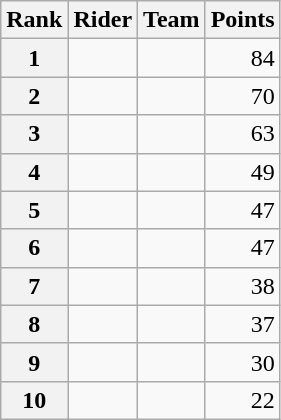<table class="wikitable">
<tr>
<th scope="col">Rank</th>
<th scope="col">Rider</th>
<th scope="col">Team</th>
<th scope="col">Points</th>
</tr>
<tr>
<th scope="row">1</th>
<td>  </td>
<td></td>
<td style="text-align:right;">84</td>
</tr>
<tr>
<th scope="row">2</th>
<td></td>
<td></td>
<td style="text-align:right;">70</td>
</tr>
<tr>
<th scope="row">3</th>
<td> </td>
<td></td>
<td style="text-align:right;">63</td>
</tr>
<tr>
<th scope="row">4</th>
<td> </td>
<td></td>
<td style="text-align:right;">49</td>
</tr>
<tr>
<th scope="row">5</th>
<td></td>
<td></td>
<td style="text-align:right;">47</td>
</tr>
<tr>
<th scope="row">6</th>
<td></td>
<td></td>
<td style="text-align:right;">47</td>
</tr>
<tr>
<th scope="row">7</th>
<td></td>
<td></td>
<td style="text-align:right;">38</td>
</tr>
<tr>
<th scope="row">8</th>
<td> </td>
<td></td>
<td style="text-align:right;">37</td>
</tr>
<tr>
<th scope="row">9</th>
<td></td>
<td></td>
<td style="text-align:right;">30</td>
</tr>
<tr>
<th scope="row">10</th>
<td></td>
<td></td>
<td style="text-align:right;">22</td>
</tr>
</table>
